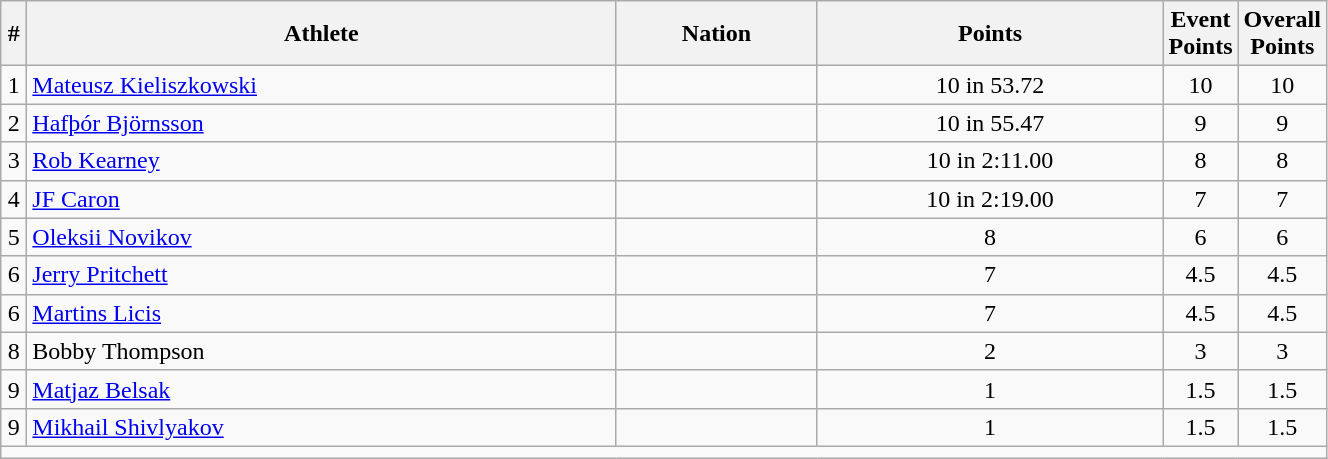<table class="wikitable sortable" style="text-align:center;width: 70%;">
<tr>
<th scope="col" style="width: 10px;">#</th>
<th scope="col">Athlete</th>
<th scope="col">Nation</th>
<th scope="col">Points</th>
<th scope="col" style="width: 10px;">Event Points</th>
<th scope="col" style="width: 10px;">Overall Points</th>
</tr>
<tr>
<td>1</td>
<td align=left><a href='#'>Mateusz Kieliszkowski</a></td>
<td align=left></td>
<td>10 in 53.72</td>
<td>10</td>
<td>10</td>
</tr>
<tr>
<td>2</td>
<td align=left><a href='#'>Hafþór Björnsson</a></td>
<td align=left></td>
<td>10 in 55.47</td>
<td>9</td>
<td>9</td>
</tr>
<tr>
<td>3</td>
<td align=left><a href='#'>Rob Kearney</a></td>
<td align=left></td>
<td>10 in 2:11.00</td>
<td>8</td>
<td>8</td>
</tr>
<tr>
<td>4</td>
<td align=left><a href='#'>JF Caron</a></td>
<td align=left></td>
<td>10 in 2:19.00</td>
<td>7</td>
<td>7</td>
</tr>
<tr>
<td>5</td>
<td align=left><a href='#'>Oleksii Novikov</a></td>
<td align=left></td>
<td>8</td>
<td>6</td>
<td>6</td>
</tr>
<tr>
<td>6</td>
<td align=left><a href='#'>Jerry Pritchett</a></td>
<td align=left></td>
<td>7</td>
<td>4.5</td>
<td>4.5</td>
</tr>
<tr>
<td>6</td>
<td align=left><a href='#'>Martins Licis</a></td>
<td align=left></td>
<td>7</td>
<td>4.5</td>
<td>4.5</td>
</tr>
<tr>
<td>8</td>
<td align=left>Bobby Thompson</td>
<td align=left></td>
<td>2</td>
<td>3</td>
<td>3</td>
</tr>
<tr>
<td>9</td>
<td align=left><a href='#'>Matjaz Belsak</a></td>
<td align=left></td>
<td>1</td>
<td>1.5</td>
<td>1.5</td>
</tr>
<tr>
<td>9</td>
<td align=left><a href='#'>Mikhail Shivlyakov</a></td>
<td align=left></td>
<td>1</td>
<td>1.5</td>
<td>1.5</td>
</tr>
<tr class="sortbottom">
<td colspan="6"></td>
</tr>
</table>
